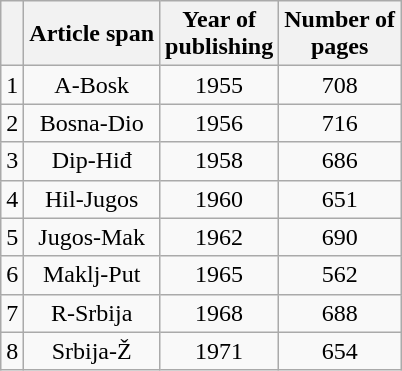<table class="wikitable">
<tr>
<th></th>
<th>Article span</th>
<th>Year of<br>publishing</th>
<th>Number of<br>pages</th>
</tr>
<tr>
<td>1</td>
<td align="center">A-Bosk</td>
<td align="center">1955</td>
<td align="center">708</td>
</tr>
<tr>
<td>2</td>
<td align="center">Bosna-Dio</td>
<td align="center">1956</td>
<td align="center">716</td>
</tr>
<tr>
<td>3</td>
<td align="center">Dip-Hiđ</td>
<td align="center">1958</td>
<td align="center">686</td>
</tr>
<tr>
<td>4</td>
<td align="center">Hil-Jugos</td>
<td align="center">1960</td>
<td align="center">651</td>
</tr>
<tr>
<td>5</td>
<td align="center">Jugos-Mak</td>
<td align="center">1962</td>
<td align="center">690</td>
</tr>
<tr>
<td>6</td>
<td align="center">Maklj-Put</td>
<td align="center">1965</td>
<td align="center">562</td>
</tr>
<tr>
<td>7</td>
<td align="center">R-Srbija</td>
<td align="center">1968</td>
<td align="center">688</td>
</tr>
<tr>
<td>8</td>
<td align="center">Srbija-Ž</td>
<td align="center">1971</td>
<td align="center">654</td>
</tr>
</table>
